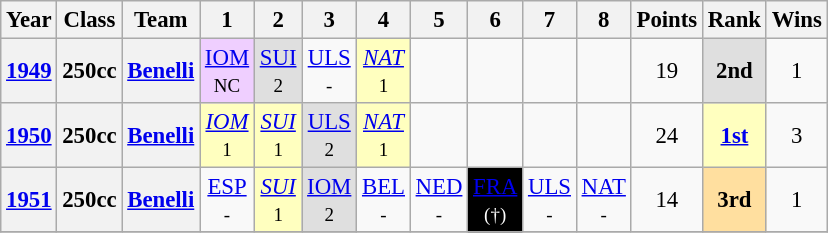<table class="wikitable" style="text-align:center; font-size:95%">
<tr>
<th>Year</th>
<th>Class</th>
<th>Team</th>
<th>1</th>
<th>2</th>
<th>3</th>
<th>4</th>
<th>5</th>
<th>6</th>
<th>7</th>
<th>8</th>
<th>Points</th>
<th>Rank</th>
<th>Wins</th>
</tr>
<tr>
<th><a href='#'>1949</a></th>
<th>250cc</th>
<th><a href='#'>Benelli</a></th>
<td style="background:#EFCFFF;"><a href='#'>IOM</a><br><small>NC</small></td>
<td style="background:#DFDFDF;"><a href='#'>SUI</a><br><small>2</small></td>
<td><a href='#'>ULS</a><br><small>-</small></td>
<td style="background:#FFFFBF;"><em><a href='#'>NAT</a></em><br><small>1</small></td>
<td></td>
<td></td>
<td></td>
<td></td>
<td>19</td>
<td style="background:#DFDFDF;"><strong>2nd</strong></td>
<td>1</td>
</tr>
<tr>
<th><a href='#'>1950</a></th>
<th>250cc</th>
<th><a href='#'>Benelli</a></th>
<td style="background:#FFFFBF;"><em><a href='#'>IOM</a></em><br><small>1</small></td>
<td style="background:#FFFFBF;"><em><a href='#'>SUI</a></em><br><small>1</small></td>
<td style="background:#DFDFDF;"><a href='#'>ULS</a><br><small>2</small></td>
<td style="background:#FFFFBF;"><em><a href='#'>NAT</a></em><br><small>1</small></td>
<td></td>
<td></td>
<td></td>
<td></td>
<td>24</td>
<td style="background:#FFFFBF;"><strong><a href='#'>1st</a></strong></td>
<td>3</td>
</tr>
<tr>
<th><a href='#'>1951</a></th>
<th>250cc</th>
<th><a href='#'>Benelli</a></th>
<td><a href='#'>ESP</a><br><small>-</small></td>
<td style="background:#FFFFBF;"><em><a href='#'>SUI</a></em><br><small>1</small></td>
<td style="background:#DFDFDF;"><a href='#'>IOM</a><br><small>2</small></td>
<td><a href='#'>BEL</a><br><small>-</small></td>
<td><a href='#'>NED</a><br><small>-</small></td>
<td bgcolor="#000000" style="color:white"><a href='#'>FRA</a><br><small>(†)</small></td>
<td><a href='#'>ULS</a><br><small>-</small></td>
<td><a href='#'>NAT</a><br><small>-</small></td>
<td>14</td>
<td style="background:#FFDF9F;"><strong>3rd</strong></td>
<td>1</td>
</tr>
<tr>
</tr>
</table>
